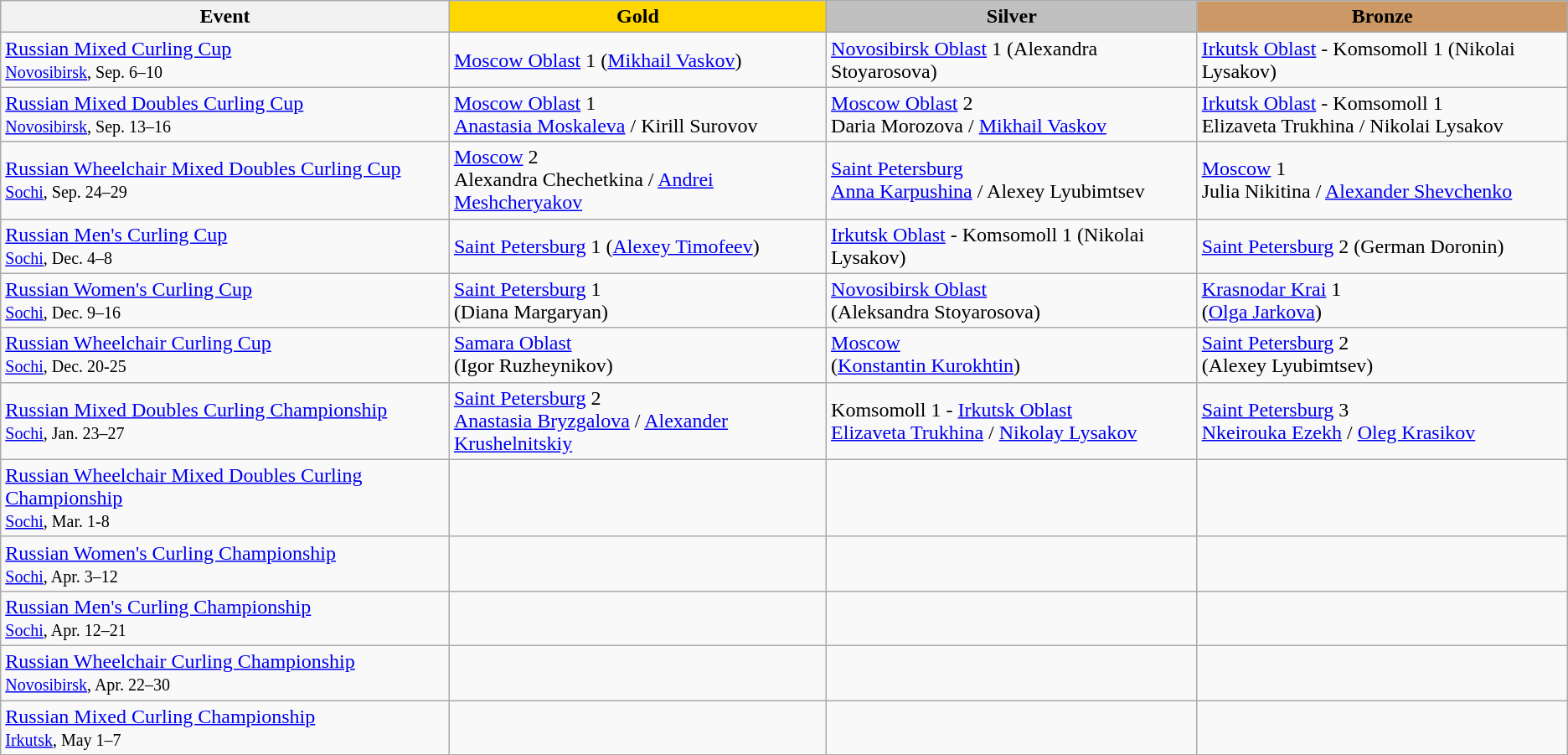<table class="wikitable">
<tr>
<th>Event</th>
<th style="background:gold">Gold</th>
<th style="background:silver">Silver</th>
<th style="background:#cc9966">Bronze</th>
</tr>
<tr>
<td><a href='#'>Russian Mixed Curling Cup</a> <br> <small><a href='#'>Novosibirsk</a>, Sep. 6–10</small></td>
<td><a href='#'>Moscow Oblast</a> 1 (<a href='#'>Mikhail Vaskov</a>)</td>
<td><a href='#'>Novosibirsk Oblast</a> 1 (Alexandra Stoyarosova)</td>
<td><a href='#'>Irkutsk Oblast</a> - Komsomoll 1 (Nikolai Lysakov)</td>
</tr>
<tr>
<td><a href='#'>Russian Mixed Doubles Curling Cup</a> <br> <small><a href='#'>Novosibirsk</a>, Sep. 13–16</small></td>
<td><a href='#'>Moscow Oblast</a> 1<br><a href='#'>Anastasia Moskaleva</a> / Kirill Surovov</td>
<td><a href='#'>Moscow Oblast</a> 2<br>Daria Morozova / <a href='#'>Mikhail Vaskov</a></td>
<td><a href='#'>Irkutsk Oblast</a> - Komsomoll 1<br>Elizaveta Trukhina / Nikolai Lysakov</td>
</tr>
<tr>
<td><a href='#'>Russian Wheelchair Mixed Doubles Curling Cup</a> <br> <small><a href='#'>Sochi</a>, Sep. 24–29</small></td>
<td><a href='#'>Moscow</a> 2<br>Alexandra Chechetkina / <a href='#'>Andrei Meshcheryakov</a></td>
<td><a href='#'>Saint Petersburg</a><br><a href='#'>Anna Karpushina</a> / Alexey Lyubimtsev</td>
<td><a href='#'>Moscow</a> 1<br>Julia Nikitina / <a href='#'>Alexander Shevchenko</a></td>
</tr>
<tr>
<td><a href='#'>Russian Men's Curling Cup</a> <br> <small><a href='#'>Sochi</a>, Dec. 4–8</small></td>
<td><a href='#'>Saint Petersburg</a> 1 (<a href='#'>Alexey Timofeev</a>)</td>
<td><a href='#'>Irkutsk Oblast</a> - Komsomoll 1 (Nikolai Lysakov)</td>
<td><a href='#'>Saint Petersburg</a> 2 (German Doronin)</td>
</tr>
<tr>
<td><a href='#'>Russian Women's Curling Cup</a> <br> <small><a href='#'>Sochi</a>, Dec. 9–16</small></td>
<td><a href='#'>Saint Petersburg</a> 1<br>(Diana Margaryan)</td>
<td><a href='#'>Novosibirsk Oblast</a><br>(Aleksandra Stoyarosova)</td>
<td><a href='#'>Krasnodar Krai</a> 1<br>(<a href='#'>Olga Jarkova</a>)</td>
</tr>
<tr>
<td><a href='#'>Russian Wheelchair Curling Cup</a> <br> <small><a href='#'>Sochi</a>, Dec. 20-25</small></td>
<td><a href='#'>Samara Oblast</a><br>(Igor Ruzheynikov)</td>
<td><a href='#'>Moscow</a><br>(<a href='#'>Konstantin Kurokhtin</a>)</td>
<td><a href='#'>Saint Petersburg</a> 2<br>(Alexey Lyubimtsev)</td>
</tr>
<tr>
<td><a href='#'>Russian Mixed Doubles Curling Championship</a> <br> <small><a href='#'>Sochi</a>, Jan. 23–27</small></td>
<td><a href='#'>Saint Petersburg</a> 2<br><a href='#'>Anastasia Bryzgalova</a> / <a href='#'>Alexander Krushelnitskiy</a></td>
<td>Komsomoll 1 - <a href='#'>Irkutsk Oblast</a><br><a href='#'>Elizaveta Trukhina</a> / <a href='#'>Nikolay Lysakov</a></td>
<td><a href='#'>Saint Petersburg</a> 3<br><a href='#'>Nkeirouka Ezekh</a> / <a href='#'>Oleg Krasikov</a></td>
</tr>
<tr>
<td><a href='#'>Russian Wheelchair Mixed Doubles Curling Championship</a> <br> <small><a href='#'>Sochi</a>, Mar. 1-8</small></td>
<td></td>
<td></td>
<td></td>
</tr>
<tr>
<td><a href='#'>Russian Women's Curling Championship</a> <br> <small><a href='#'>Sochi</a>, Apr. 3–12</small></td>
<td></td>
<td></td>
<td></td>
</tr>
<tr>
<td><a href='#'>Russian Men's Curling Championship</a> <br> <small><a href='#'>Sochi</a>, Apr. 12–21</small></td>
<td></td>
<td></td>
<td></td>
</tr>
<tr>
<td><a href='#'>Russian Wheelchair Curling Championship</a> <br><small><a href='#'>Novosibirsk</a>, Apr. 22–30</small></td>
<td></td>
<td></td>
<td></td>
</tr>
<tr>
<td><a href='#'>Russian Mixed Curling Championship</a> <br> <small><a href='#'>Irkutsk</a>, May 1–7</small></td>
<td></td>
<td></td>
<td></td>
</tr>
</table>
